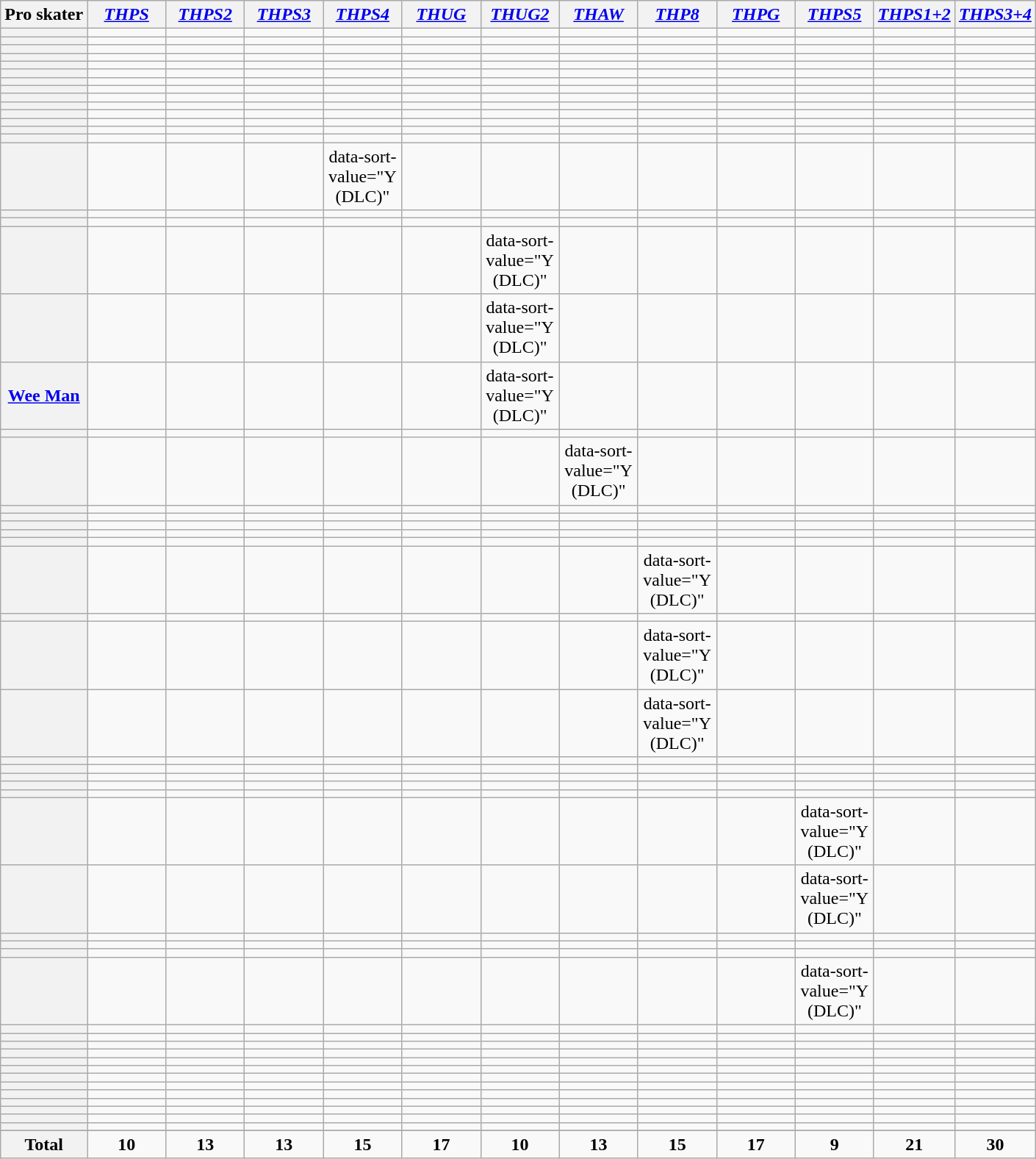<table class="wikitable plainrowheaders sortable">
<tr>
<th scope="col">Pro skater</th>
<th scope="col" style="width: 4em;"><em><a href='#'>THPS</a></em></th>
<th scope="col" style="width: 4em;"><em><a href='#'>THPS2</a></em></th>
<th scope="col" style="width: 4em;"><em><a href='#'>THPS3</a></em></th>
<th scope="col" style="width: 4em;"><em><a href='#'>THPS4</a></em></th>
<th scope="col" style="width: 4em;"><em><a href='#'>THUG</a></em></th>
<th scope="col" style="width: 4em;"><em><a href='#'>THUG2</a></em></th>
<th scope="col" style="width: 4em;"><em><a href='#'>THAW</a></em></th>
<th scope="col" style="width: 4em;"><em><a href='#'>THP8</a></em></th>
<th scope="col" style="width: 4em;"><em><a href='#'>THPG</a></em></th>
<th scope="col" style="width: 4em;"><em><a href='#'>THPS5</a></em></th>
<th scope="col" style="width: 4em;"><em><a href='#'>THPS1+2</a></em></th>
<th scope="col" style="width: 4em;"><em><a href='#'>THPS3+4</a></em></th>
</tr>
<tr style="text-align:center;">
<th scope="row"></th>
<td></td>
<td></td>
<td></td>
<td></td>
<td></td>
<td></td>
<td></td>
<td></td>
<td></td>
<td></td>
<td></td>
<td></td>
</tr>
<tr style="text-align:center;">
<th scope="row"></th>
<td></td>
<td></td>
<td></td>
<td></td>
<td></td>
<td></td>
<td></td>
<td></td>
<td></td>
<td></td>
<td></td>
<td></td>
</tr>
<tr style="text-align:center;">
<th scope="row"></th>
<td></td>
<td></td>
<td></td>
<td></td>
<td></td>
<td></td>
<td></td>
<td></td>
<td></td>
<td></td>
<td></td>
<td></td>
</tr>
<tr style="text-align:center;">
<th scope="row"></th>
<td></td>
<td></td>
<td></td>
<td></td>
<td></td>
<td></td>
<td></td>
<td></td>
<td></td>
<td></td>
<td></td>
<td></td>
</tr>
<tr style="text-align:center;">
<th scope="row"></th>
<td></td>
<td></td>
<td></td>
<td></td>
<td></td>
<td></td>
<td></td>
<td></td>
<td></td>
<td></td>
<td></td>
<td></td>
</tr>
<tr style="text-align:center;">
<th scope="row"></th>
<td></td>
<td></td>
<td></td>
<td></td>
<td></td>
<td></td>
<td></td>
<td></td>
<td></td>
<td></td>
<td></td>
<td></td>
</tr>
<tr style="text-align:center;">
<th scope="row"></th>
<td></td>
<td></td>
<td></td>
<td></td>
<td></td>
<td></td>
<td></td>
<td></td>
<td></td>
<td></td>
<td></td>
<td></td>
</tr>
<tr style="text-align:center;">
<th scope="row"></th>
<td></td>
<td></td>
<td></td>
<td></td>
<td></td>
<td></td>
<td></td>
<td></td>
<td></td>
<td></td>
<td></td>
<td></td>
</tr>
<tr style="text-align:center;">
<th scope="row"></th>
<td></td>
<td></td>
<td></td>
<td></td>
<td></td>
<td></td>
<td></td>
<td></td>
<td></td>
<td></td>
<td></td>
<td></td>
</tr>
<tr style="text-align:center;">
<th scope="row"></th>
<td></td>
<td></td>
<td></td>
<td></td>
<td></td>
<td></td>
<td></td>
<td></td>
<td></td>
<td></td>
<td></td>
<td></td>
</tr>
<tr style="text-align:center;">
<th scope="row"></th>
<td></td>
<td></td>
<td></td>
<td></td>
<td></td>
<td></td>
<td></td>
<td></td>
<td></td>
<td></td>
<td></td>
<td></td>
</tr>
<tr style="text-align:center;">
<th scope="row"></th>
<td></td>
<td></td>
<td></td>
<td></td>
<td></td>
<td></td>
<td></td>
<td></td>
<td></td>
<td></td>
<td></td>
<td></td>
</tr>
<tr style="text-align:center;">
<th scope="row"></th>
<td></td>
<td></td>
<td></td>
<td></td>
<td></td>
<td></td>
<td></td>
<td></td>
<td></td>
<td></td>
<td></td>
<td></td>
</tr>
<tr style="text-align:center;">
<th scope="row"></th>
<td></td>
<td></td>
<td></td>
<td></td>
<td></td>
<td></td>
<td></td>
<td></td>
<td></td>
<td></td>
<td></td>
<td></td>
</tr>
<tr style="text-align:center;">
<th scope="row"></th>
<td></td>
<td></td>
<td></td>
<td>data-sort-value="Y (DLC)" </td>
<td></td>
<td></td>
<td></td>
<td></td>
<td></td>
<td></td>
<td></td>
<td></td>
</tr>
<tr style="text-align:center;">
<th scope="row"></th>
<td></td>
<td></td>
<td></td>
<td></td>
<td></td>
<td></td>
<td></td>
<td></td>
<td></td>
<td></td>
<td></td>
<td></td>
</tr>
<tr style="text-align:center;">
<th scope="row"></th>
<td></td>
<td></td>
<td></td>
<td></td>
<td></td>
<td></td>
<td></td>
<td></td>
<td></td>
<td></td>
<td></td>
<td></td>
</tr>
<tr style="text-align:center;">
<th scope="row"></th>
<td></td>
<td></td>
<td></td>
<td></td>
<td></td>
<td>data-sort-value="Y (DLC)" </td>
<td></td>
<td></td>
<td></td>
<td></td>
<td></td>
<td></td>
</tr>
<tr style="text-align:center;">
<th scope="row"></th>
<td></td>
<td></td>
<td></td>
<td></td>
<td></td>
<td>data-sort-value="Y (DLC)" </td>
<td></td>
<td></td>
<td></td>
<td></td>
<td></td>
<td></td>
</tr>
<tr style="text-align:center;">
<th scope="row"><a href='#'>Wee Man</a></th>
<td></td>
<td></td>
<td></td>
<td></td>
<td></td>
<td>data-sort-value="Y (DLC)" </td>
<td></td>
<td></td>
<td></td>
<td></td>
<td></td>
<td></td>
</tr>
<tr style="text-align:center;">
<th scope="row"></th>
<td></td>
<td></td>
<td></td>
<td></td>
<td></td>
<td></td>
<td></td>
<td></td>
<td></td>
<td></td>
<td></td>
<td></td>
</tr>
<tr style="text-align:center;">
<th scope="row"></th>
<td></td>
<td></td>
<td></td>
<td></td>
<td></td>
<td></td>
<td>data-sort-value="Y (DLC)" </td>
<td></td>
<td></td>
<td></td>
<td></td>
<td></td>
</tr>
<tr style="text-align:center;">
<th scope="row"></th>
<td></td>
<td></td>
<td></td>
<td></td>
<td></td>
<td></td>
<td></td>
<td></td>
<td></td>
<td></td>
<td></td>
<td></td>
</tr>
<tr style="text-align:center;">
<th scope="row"></th>
<td></td>
<td></td>
<td></td>
<td></td>
<td></td>
<td></td>
<td></td>
<td></td>
<td></td>
<td></td>
<td></td>
<td></td>
</tr>
<tr style="text-align:center;">
<th scope="row"></th>
<td></td>
<td></td>
<td></td>
<td></td>
<td></td>
<td></td>
<td></td>
<td></td>
<td></td>
<td></td>
<td></td>
<td></td>
</tr>
<tr style="text-align:center;">
<th scope="row"></th>
<td></td>
<td></td>
<td></td>
<td></td>
<td></td>
<td></td>
<td></td>
<td></td>
<td></td>
<td></td>
<td></td>
<td></td>
</tr>
<tr style="text-align:center;">
<th scope="row"></th>
<td></td>
<td></td>
<td></td>
<td></td>
<td></td>
<td></td>
<td></td>
<td></td>
<td></td>
<td></td>
<td></td>
<td></td>
</tr>
<tr style="text-align:center;">
<th scope="row"></th>
<td></td>
<td></td>
<td></td>
<td></td>
<td></td>
<td></td>
<td></td>
<td>data-sort-value="Y (DLC)" </td>
<td></td>
<td></td>
<td></td>
<td></td>
</tr>
<tr style="text-align:center;">
<th scope="row"></th>
<td></td>
<td></td>
<td></td>
<td></td>
<td></td>
<td></td>
<td></td>
<td></td>
<td></td>
<td></td>
<td></td>
<td></td>
</tr>
<tr style="text-align:center;">
<th scope="row"></th>
<td></td>
<td></td>
<td></td>
<td></td>
<td></td>
<td></td>
<td></td>
<td>data-sort-value="Y (DLC)" </td>
<td></td>
<td></td>
<td></td>
<td></td>
</tr>
<tr style="text-align:center;">
<th scope="row"></th>
<td></td>
<td></td>
<td></td>
<td></td>
<td></td>
<td></td>
<td></td>
<td>data-sort-value="Y (DLC)" </td>
<td></td>
<td></td>
<td></td>
<td></td>
</tr>
<tr style="text-align:center;">
<th scope="row"></th>
<td></td>
<td></td>
<td></td>
<td></td>
<td></td>
<td></td>
<td></td>
<td></td>
<td></td>
<td></td>
<td></td>
<td></td>
</tr>
<tr style="text-align:center;">
<th scope="row"></th>
<td></td>
<td></td>
<td></td>
<td></td>
<td></td>
<td></td>
<td></td>
<td></td>
<td></td>
<td></td>
<td></td>
<td></td>
</tr>
<tr style="text-align:center;">
<th scope="row"></th>
<td></td>
<td></td>
<td></td>
<td></td>
<td></td>
<td></td>
<td></td>
<td></td>
<td></td>
<td></td>
<td></td>
<td></td>
</tr>
<tr style="text-align:center;">
<th scope="row"></th>
<td></td>
<td></td>
<td></td>
<td></td>
<td></td>
<td></td>
<td></td>
<td></td>
<td></td>
<td></td>
<td></td>
<td></td>
</tr>
<tr style="text-align:center;">
<th scope="row"></th>
<td></td>
<td></td>
<td></td>
<td></td>
<td></td>
<td></td>
<td></td>
<td></td>
<td></td>
<td></td>
<td></td>
<td></td>
</tr>
<tr style="text-align:center;">
<th scope="row"></th>
<td></td>
<td></td>
<td></td>
<td></td>
<td></td>
<td></td>
<td></td>
<td></td>
<td></td>
<td>data-sort-value="Y (DLC)" </td>
<td></td>
<td></td>
</tr>
<tr style="text-align:center;">
<th scope="row"></th>
<td></td>
<td></td>
<td></td>
<td></td>
<td></td>
<td></td>
<td></td>
<td></td>
<td></td>
<td>data-sort-value="Y (DLC)" </td>
<td></td>
<td></td>
</tr>
<tr style="text-align:center;">
<th scope="row"></th>
<td></td>
<td></td>
<td></td>
<td></td>
<td></td>
<td></td>
<td></td>
<td></td>
<td></td>
<td></td>
<td></td>
<td></td>
</tr>
<tr style="text-align:center;">
<th scope="row"></th>
<td></td>
<td></td>
<td></td>
<td></td>
<td></td>
<td></td>
<td></td>
<td></td>
<td></td>
<td></td>
<td></td>
<td></td>
</tr>
<tr style="text-align:center;">
<th scope="row"></th>
<td></td>
<td></td>
<td></td>
<td></td>
<td></td>
<td></td>
<td></td>
<td></td>
<td></td>
<td></td>
<td></td>
<td></td>
</tr>
<tr style="text-align:center;">
<th scope="row"></th>
<td></td>
<td></td>
<td></td>
<td></td>
<td></td>
<td></td>
<td></td>
<td></td>
<td></td>
<td>data-sort-value="Y (DLC)" </td>
<td></td>
<td></td>
</tr>
<tr style="text-align:center;">
<th scope="row"></th>
<td></td>
<td></td>
<td></td>
<td></td>
<td></td>
<td></td>
<td></td>
<td></td>
<td></td>
<td></td>
<td></td>
<td></td>
</tr>
<tr style="text-align:center;">
<th scope="row"></th>
<td></td>
<td></td>
<td></td>
<td></td>
<td></td>
<td></td>
<td></td>
<td></td>
<td></td>
<td></td>
<td></td>
<td></td>
</tr>
<tr style="text-align:center;">
<th scope="row"></th>
<td></td>
<td></td>
<td></td>
<td></td>
<td></td>
<td></td>
<td></td>
<td></td>
<td></td>
<td></td>
<td></td>
<td></td>
</tr>
<tr style="text-align:center;">
<th scope="row"></th>
<td></td>
<td></td>
<td></td>
<td></td>
<td></td>
<td></td>
<td></td>
<td></td>
<td></td>
<td></td>
<td></td>
<td></td>
</tr>
<tr style="text-align:center;">
<th scope="row"></th>
<td></td>
<td></td>
<td></td>
<td></td>
<td></td>
<td></td>
<td></td>
<td></td>
<td></td>
<td></td>
<td></td>
<td></td>
</tr>
<tr style="text-align:center;">
<th scope="row"></th>
<td></td>
<td></td>
<td></td>
<td></td>
<td></td>
<td></td>
<td></td>
<td></td>
<td></td>
<td></td>
<td></td>
<td></td>
</tr>
<tr style="text-align:center;">
<th scope="row"></th>
<td></td>
<td></td>
<td></td>
<td></td>
<td></td>
<td></td>
<td></td>
<td></td>
<td></td>
<td></td>
<td></td>
<td></td>
</tr>
<tr style="text-align:center;">
<th scope="row"></th>
<td></td>
<td></td>
<td></td>
<td></td>
<td></td>
<td></td>
<td></td>
<td></td>
<td></td>
<td></td>
<td></td>
<td></td>
</tr>
<tr style="text-align:center;">
<th scope="row"></th>
<td></td>
<td></td>
<td></td>
<td></td>
<td></td>
<td></td>
<td></td>
<td></td>
<td></td>
<td></td>
<td></td>
<td></td>
</tr>
<tr style="text-align:center;">
<th scope="row"></th>
<td></td>
<td></td>
<td></td>
<td></td>
<td></td>
<td></td>
<td></td>
<td></td>
<td></td>
<td></td>
<td></td>
<td></td>
</tr>
<tr style="text-align:center;">
<th scope="row"></th>
<td></td>
<td></td>
<td></td>
<td></td>
<td></td>
<td></td>
<td></td>
<td></td>
<td></td>
<td></td>
<td></td>
<td></td>
</tr>
<tr style="text-align:center;">
<th scope="row"></th>
<td></td>
<td></td>
<td></td>
<td></td>
<td></td>
<td></td>
<td></td>
<td></td>
<td></td>
<td></td>
<td></td>
<td></td>
</tr>
<tr style="text-align:center;">
<th scope="row"></th>
<td></td>
<td></td>
<td></td>
<td></td>
<td></td>
<td></td>
<td></td>
<td></td>
<td></td>
<td></td>
<td></td>
<td></td>
</tr>
<tr style="text-align:center;">
</tr>
<tr class="sortbottom" style="text-align: center">
<th style="text-align: center">Total</th>
<td><strong>10</strong></td>
<td><strong>13</strong></td>
<td><strong>13</strong></td>
<td><strong>15</strong></td>
<td><strong>17</strong></td>
<td><strong>10</strong></td>
<td><strong>13</strong></td>
<td><strong>15</strong></td>
<td><strong>17</strong></td>
<td><strong>9</strong></td>
<td><strong>21</strong></td>
<td><strong>30</strong></td>
</tr>
</table>
